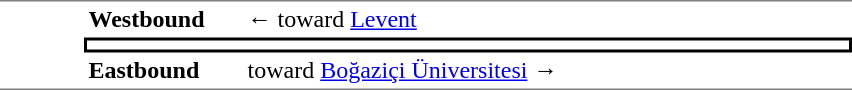<table table border=0 cellspacing=0 cellpadding=3>
<tr>
<td style="border-top:solid 1px gray;border-bottom:solid 1px gray;" width=50 rowspan=3 valign=top></td>
<td style="border-top:solid 1px gray;" width=100><strong>Westbound</strong></td>
<td style="border-top:solid 1px gray;" width=400>←  toward <a href='#'>Levent</a></td>
</tr>
<tr>
<td style="border-top:solid 2px black;border-right:solid 2px black;border-left:solid 2px black;border-bottom:solid 2px black;text-align:center;" colspan=2></td>
</tr>
<tr>
<td style="border-bottom:solid 1px gray;"><strong>Eastbound</strong></td>
<td style="border-bottom:solid 1px gray;"> toward <a href='#'>Boğaziçi Üniversitesi</a>  →</td>
</tr>
</table>
